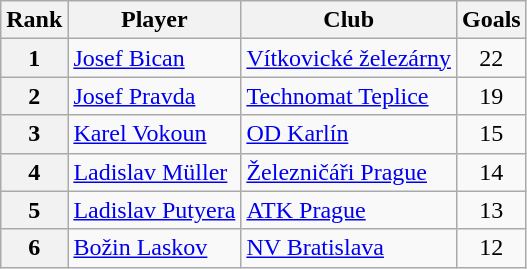<table class="wikitable" style="text-align:center">
<tr>
<th>Rank</th>
<th>Player</th>
<th>Club</th>
<th>Goals</th>
</tr>
<tr>
<th>1</th>
<td align="left"> <a href='#'>Josef Bican</a></td>
<td align="left"><a href='#'>Vítkovické železárny</a></td>
<td>22</td>
</tr>
<tr>
<th>2</th>
<td align="left"> <a href='#'>Josef Pravda</a></td>
<td align="left"><a href='#'>Technomat Teplice</a></td>
<td>19</td>
</tr>
<tr>
<th>3</th>
<td align="left"> <a href='#'>Karel Vokoun</a></td>
<td align="left"><a href='#'>OD Karlín</a></td>
<td>15</td>
</tr>
<tr>
<th>4</th>
<td align="left"> <a href='#'>Ladislav Müller</a></td>
<td align="left"><a href='#'>Železničáři Prague</a></td>
<td>14</td>
</tr>
<tr>
<th>5</th>
<td align="left"> <a href='#'>Ladislav Putyera</a></td>
<td align="left"><a href='#'>ATK Prague</a></td>
<td>13</td>
</tr>
<tr>
<th>6</th>
<td align="left"> <a href='#'>Božin Laskov</a></td>
<td align="left"><a href='#'>NV Bratislava</a></td>
<td>12</td>
</tr>
</table>
